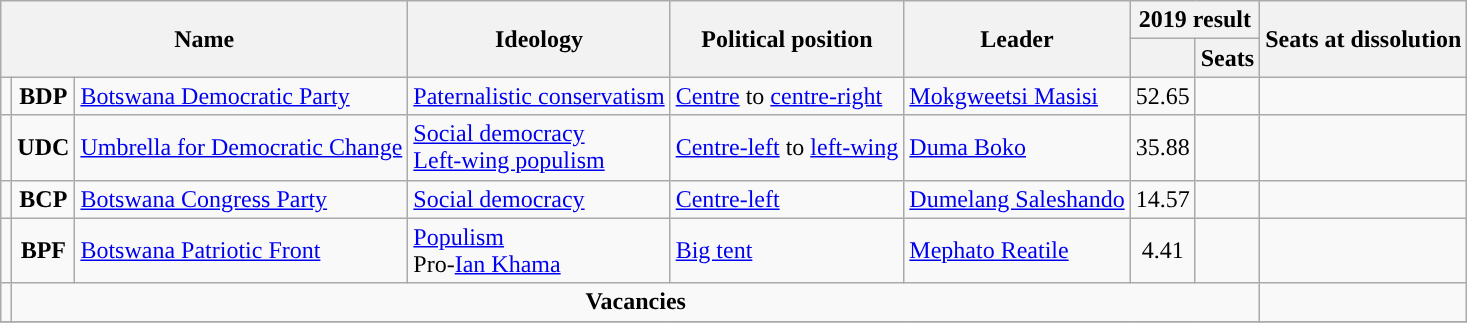<table class="wikitable">
<tr>
<th colspan="3" rowspan="2">Name</th>
<th rowspan="2">Ideology</th>
<th rowspan="2">Political position</th>
<th rowspan="2">Leader</th>
<th colspan="2">2019 result</th>
<th rowspan="2">Seats at dissolution</th>
</tr>
<tr>
<th></th>
<th>Seats</th>
</tr>
<tr>
<td style="background:"></td>
<td style="text-align:center;"><strong>BDP</strong></td>
<td><a href='#'>Botswana Democratic Party</a></td>
<td><a href='#'>Paternalistic conservatism</a></td>
<td><a href='#'>Centre</a> to <a href='#'>centre-right</a></td>
<td><a href='#'>Mokgweetsi Masisi</a></td>
<td style="text-align:center;">52.65</td>
<td></td>
<td></td>
</tr>
<tr>
<td style="background:"></td>
<td style="text-align:center;"><strong>UDC</strong></td>
<td><a href='#'>Umbrella for Democratic Change</a></td>
<td><a href='#'>Social democracy</a><br><a href='#'>Left-wing populism</a></td>
<td><a href='#'>Centre-left</a> to <a href='#'>left-wing</a></td>
<td><a href='#'>Duma Boko</a></td>
<td style="text-align:center;">35.88</td>
<td></td>
<td></td>
</tr>
<tr>
<td style="background:"></td>
<td style="text-align:center;"><strong>BCP</strong></td>
<td><a href='#'>Botswana Congress Party</a></td>
<td><a href='#'>Social democracy</a></td>
<td><a href='#'>Centre-left</a></td>
<td><a href='#'>Dumelang Saleshando</a></td>
<td style="text-align:center;">14.57</td>
<td></td>
<td></td>
</tr>
<tr>
<td style="background:"></td>
<td style="text-align:center;"><strong>BPF</strong></td>
<td><a href='#'>Botswana Patriotic Front</a></td>
<td><a href='#'>Populism</a><br>Pro-<a href='#'>Ian Khama</a></td>
<td><a href='#'>Big tent</a></td>
<td><a href='#'>Mephato Reatile</a></td>
<td style="text-align:center;">4.41</td>
<td></td>
<td></td>
</tr>
<tr>
<td style="background:"></td>
<td colspan="7" style="text-align:center;"><strong>Vacancies</strong></td>
<td></td>
</tr>
<tr>
</tr>
</table>
